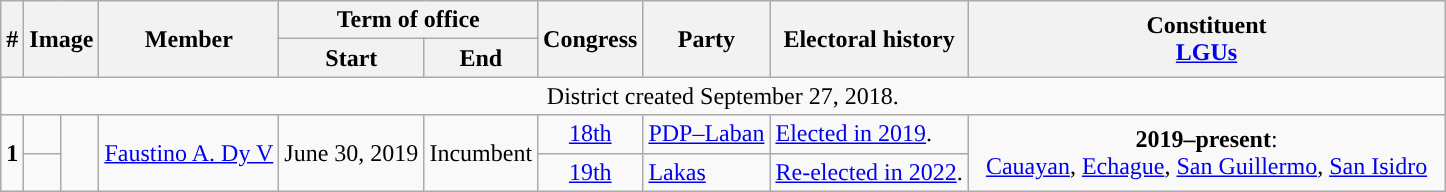<table class="wikitable">
<tr>
<th rowspan="2">#</th>
<th colspan="2" rowspan="2">Image</th>
<th rowspan="2">Member</th>
<th colspan="2">Term of office</th>
<th rowspan="2">Congress</th>
<th rowspan="2">Party</th>
<th rowspan="2">Electoral history</th>
<th rowspan="2" width="33%">Constituent<br><a href='#'>LGUs</a></th>
</tr>
<tr>
<th>Start</th>
<th>End</th>
</tr>
<tr>
<td colspan="10" style="text-align:center;">District created September 27, 2018.</td>
</tr>
<tr>
<td rowspan="2" style="text-align:center;"><strong>1</strong></td>
<td style="color:inherit;background:"></td>
<td rowspan="2"></td>
<td rowspan="2"><a href='#'>Faustino A. Dy V</a></td>
<td rowspan="2">June 30, 2019</td>
<td rowspan="2">Incumbent</td>
<td style="text-align:center;"><a href='#'>18th</a></td>
<td><a href='#'>PDP–Laban</a></td>
<td><a href='#'>Elected in 2019</a>.</td>
<td rowspan="2" align="center"><strong>2019–present</strong>:<br><a href='#'>Cauayan</a>, <a href='#'>Echague</a>, <a href='#'>San Guillermo</a>, <a href='#'>San Isidro</a></td>
</tr>
<tr>
<td style="color:inherit;background:"></td>
<td style="text-align:center;"><a href='#'>19th</a></td>
<td><a href='#'>Lakas</a></td>
<td><a href='#'>Re-elected in 2022</a>.</td>
</tr>
</table>
